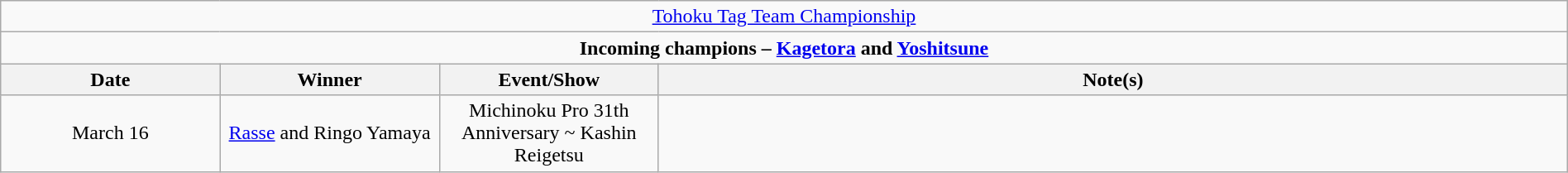<table class="wikitable" style="text-align:center; width:100%;">
<tr>
<td colspan="4" style="text-align: center;"><a href='#'>Tohoku Tag Team Championship</a></td>
</tr>
<tr>
<td colspan="4" style="text-align: center;"><strong>Incoming champions – <a href='#'>Kagetora</a> and <a href='#'>Yoshitsune</a></strong></td>
</tr>
<tr>
<th width=14%>Date</th>
<th width=14%>Winner</th>
<th width=14%>Event/Show</th>
<th width=58%>Note(s)</th>
</tr>
<tr>
<td>March 16<br></td>
<td><a href='#'>Rasse</a> and Ringo Yamaya</td>
<td>Michinoku Pro 31th Anniversary ~ Kashin Reigetsu<br></td>
<td></td>
</tr>
</table>
